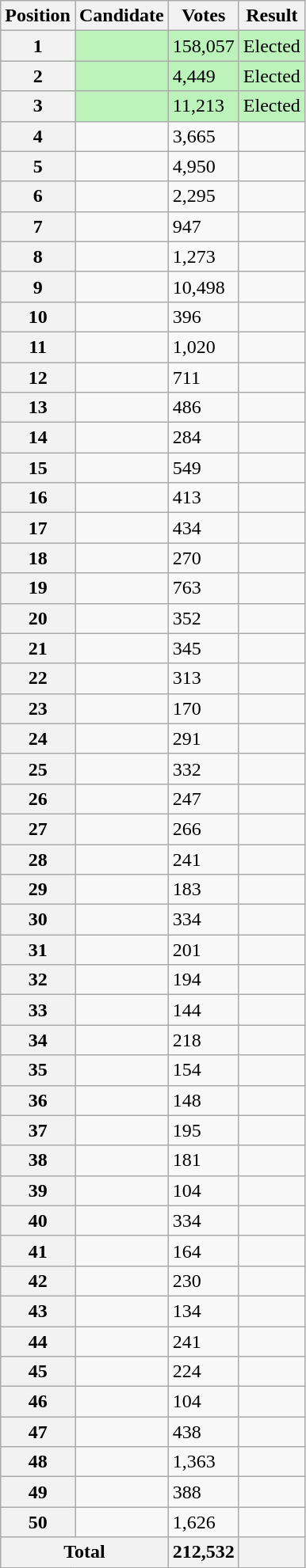<table class="wikitable sortable col3right">
<tr>
<th scope="col">Position</th>
<th scope="col">Candidate</th>
<th scope="col">Votes</th>
<th scope="col">Result</th>
</tr>
<tr bgcolor=bbf3bb>
<th scope="row">1</th>
<td></td>
<td>158,057</td>
<td>Elected</td>
</tr>
<tr bgcolor=bbf3bb>
<th scope="row">2</th>
<td></td>
<td>4,449</td>
<td>Elected</td>
</tr>
<tr bgcolor=bbf3bb>
<th scope="row">3</th>
<td></td>
<td>11,213</td>
<td>Elected</td>
</tr>
<tr>
<th scope="row">4</th>
<td></td>
<td>3,665</td>
<td></td>
</tr>
<tr>
<th scope="row">5</th>
<td></td>
<td>4,950</td>
<td></td>
</tr>
<tr>
<th scope="row">6</th>
<td></td>
<td>2,295</td>
<td></td>
</tr>
<tr>
<th scope="row">7</th>
<td></td>
<td>947</td>
<td></td>
</tr>
<tr>
<th scope="row">8</th>
<td></td>
<td>1,273</td>
<td></td>
</tr>
<tr>
<th scope="row">9</th>
<td></td>
<td>10,498</td>
<td></td>
</tr>
<tr>
<th scope="row">10</th>
<td></td>
<td>396</td>
<td></td>
</tr>
<tr>
<th scope="row">11</th>
<td></td>
<td>1,020</td>
<td></td>
</tr>
<tr>
<th scope="row">12</th>
<td></td>
<td>711</td>
<td></td>
</tr>
<tr>
<th scope="row">13</th>
<td></td>
<td>486</td>
<td></td>
</tr>
<tr>
<th scope="row">14</th>
<td></td>
<td>284</td>
<td></td>
</tr>
<tr>
<th scope="row">15</th>
<td></td>
<td>549</td>
<td></td>
</tr>
<tr>
<th scope="row">16</th>
<td></td>
<td>413</td>
<td></td>
</tr>
<tr>
<th scope="row">17</th>
<td></td>
<td>434</td>
<td></td>
</tr>
<tr>
<th scope="row">18</th>
<td></td>
<td>270</td>
<td></td>
</tr>
<tr>
<th scope="row">19</th>
<td></td>
<td>763</td>
<td></td>
</tr>
<tr>
<th scope="row">20</th>
<td></td>
<td>352</td>
<td></td>
</tr>
<tr>
<th scope="row">21</th>
<td></td>
<td>345</td>
<td></td>
</tr>
<tr>
<th scope="row">22</th>
<td></td>
<td>313</td>
<td></td>
</tr>
<tr>
<th scope="row">23</th>
<td></td>
<td>170</td>
<td></td>
</tr>
<tr>
<th scope="row">24</th>
<td></td>
<td>291</td>
<td></td>
</tr>
<tr>
<th scope="row">25</th>
<td></td>
<td>332</td>
<td></td>
</tr>
<tr>
<th scope="row">26</th>
<td></td>
<td>247</td>
<td></td>
</tr>
<tr>
<th scope="row">27</th>
<td></td>
<td>266</td>
<td></td>
</tr>
<tr>
<th scope="row">28</th>
<td></td>
<td>241</td>
<td></td>
</tr>
<tr>
<th scope="row">29</th>
<td></td>
<td>183</td>
<td></td>
</tr>
<tr>
<th scope="row">30</th>
<td></td>
<td>334</td>
<td></td>
</tr>
<tr>
<th scope="row">31</th>
<td></td>
<td>201</td>
<td></td>
</tr>
<tr>
<th scope="row">32</th>
<td></td>
<td>194</td>
<td></td>
</tr>
<tr>
<th scope="row">33</th>
<td></td>
<td>144</td>
<td></td>
</tr>
<tr>
<th scope="row">34</th>
<td></td>
<td>218</td>
<td></td>
</tr>
<tr>
<th scope="row">35</th>
<td></td>
<td>154</td>
<td></td>
</tr>
<tr>
<th scope="row">36</th>
<td></td>
<td>148</td>
<td></td>
</tr>
<tr>
<th scope="row">37</th>
<td></td>
<td>195</td>
<td></td>
</tr>
<tr>
<th scope="row">38</th>
<td></td>
<td>181</td>
<td></td>
</tr>
<tr>
<th scope="row">39</th>
<td></td>
<td>104</td>
<td></td>
</tr>
<tr>
<th scope="row">40</th>
<td></td>
<td>334</td>
<td></td>
</tr>
<tr>
<th scope="row">41</th>
<td></td>
<td>164</td>
<td></td>
</tr>
<tr>
<th scope="row">42</th>
<td></td>
<td>230</td>
<td></td>
</tr>
<tr>
<th scope="row">43</th>
<td></td>
<td>134</td>
<td></td>
</tr>
<tr>
<th scope="row">44</th>
<td></td>
<td>241</td>
<td></td>
</tr>
<tr>
<th scope="row">45</th>
<td></td>
<td>224</td>
<td></td>
</tr>
<tr>
<th scope="row">46</th>
<td></td>
<td>104</td>
<td></td>
</tr>
<tr>
<th scope="row">47</th>
<td></td>
<td>438</td>
<td></td>
</tr>
<tr>
<th scope="row">48</th>
<td></td>
<td>1,363</td>
<td></td>
</tr>
<tr>
<th scope="row">49</th>
<td></td>
<td>388</td>
<td></td>
</tr>
<tr>
<th scope="row">50</th>
<td></td>
<td>1,626</td>
<td></td>
</tr>
<tr class=sortbottom>
<th scope="row" colspan="2">Total</th>
<th style="text-align:right">212,532</th>
<th></th>
</tr>
</table>
